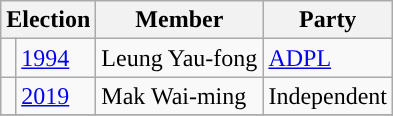<table class="wikitable">
<tr>
<th colspan="2">Election</th>
<th>Member</th>
<th>Party</th>
</tr>
<tr>
<td style="background-color:"></td>
<td><a href='#'>1994</a></td>
<td>Leung Yau-fong</td>
<td><a href='#'>ADPL</a></td>
</tr>
<tr>
<td style="background-color:"></td>
<td><a href='#'>2019</a></td>
<td>Mak Wai-ming</td>
<td>Independent</td>
</tr>
<tr>
</tr>
</table>
